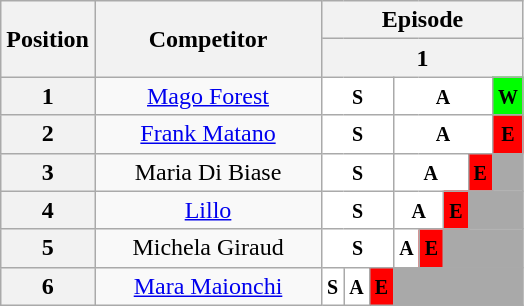<table class="wikitable" style="text-align:center; witdh=19em">
<tr>
<th rowspan=2 style="width: 2em;">Position</th>
<th rowspan=2 style="width: 9em;">Competitor</th>
<th colspan="11">Episode</th>
</tr>
<tr>
<th colspan="11" style="width: 2em;">1</th>
</tr>
<tr>
<th>1</th>
<td><a href='#'>Mago Forest</a></td>
<td colspan="5" style="background-color:white; color:black border:1px solid;"><strong><small>S</small></strong></td>
<td colspan="5" style="background-color:yellow; background-color:white; color:black border:1px solid;"><small><strong>A</strong></small></td>
<td style="background-color:lime; color:black border:1px solid;"><small><strong>W</strong></small></td>
</tr>
<tr>
<th>2</th>
<td><a href='#'>Frank Matano</a></td>
<td colspan="4" style="background-color:white; color:black border:1px solid;"><strong><small>S</small></strong></td>
<td colspan="6" style="background-color:yellow; background-color:white; color:black border:1px solid;"><small><strong>A</strong></small></td>
<td style="background-color:red; color:black border:1px solid;"><small><strong>E</strong></small></td>
</tr>
<tr>
<th>3</th>
<td>Maria Di Biase</td>
<td colspan="5" style="background-color:white; color:black border:1px solid;"><strong><small>S</small></strong></td>
<td colspan="4" style="background-color:yellow; background-color:white; color:black border:1px solid;"><small><strong>A</strong></small></td>
<td style="background-color:red; color:black border:1px solid;"><small><strong>E</strong></small></td>
<td bgcolor="darkgray"></td>
</tr>
<tr>
<th>4</th>
<td><a href='#'>Lillo</a></td>
<td colspan="5" style="background-color:white; color:black border:1px solid;"><strong><small>S</small></strong></td>
<td colspan="2" style="background-color:yellow; background-color:white; color:black border:1px solid;"><small><strong>A</strong></small></td>
<td style="background-color:red; color:black border:1px solid;"><small><strong>E</strong></small></td>
<td colspan="3" bgcolor="darkgray"></td>
</tr>
<tr>
<th>5</th>
<td>Michela Giraud</td>
<td colspan="5" style="background-color:white; color:black border:1px solid;"><strong><small>S</small></strong></td>
<td style="background-color:yellow; background-color:white; color:black border:1px solid;"><small><strong>A</strong></small></td>
<td style="background-color:red; color:black border:1px solid;"><small><strong>E</strong></small></td>
<td colspan="4" bgcolor="darkgray"></td>
</tr>
<tr>
<th>6</th>
<td><a href='#'>Mara Maionchi</a></td>
<td style="background-color:white; color:black border:1px solid;"><strong><small>S</small></strong></td>
<td style="background-color:yellow; background-color:white; color:black border:1px solid;"><small><strong>A</strong></small></td>
<td style="background-color:red; color:black border:1px solid;"><small><strong>E</strong></small></td>
<td colspan="8" bgcolor="darkgray"></td>
</tr>
</table>
